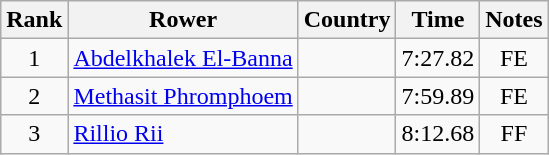<table class="wikitable" style="text-align:center">
<tr>
<th>Rank</th>
<th>Rower</th>
<th>Country</th>
<th>Time</th>
<th>Notes</th>
</tr>
<tr>
<td>1</td>
<td align="left"><a href='#'>Abdelkhalek El-Banna</a></td>
<td align="left"></td>
<td>7:27.82</td>
<td>FE</td>
</tr>
<tr>
<td>2</td>
<td align="left"><a href='#'>Methasit Phromphoem</a></td>
<td align="left"></td>
<td>7:59.89</td>
<td>FE</td>
</tr>
<tr>
<td>3</td>
<td align="left"><a href='#'>Rillio Rii</a></td>
<td align="left"></td>
<td>8:12.68</td>
<td>FF</td>
</tr>
</table>
